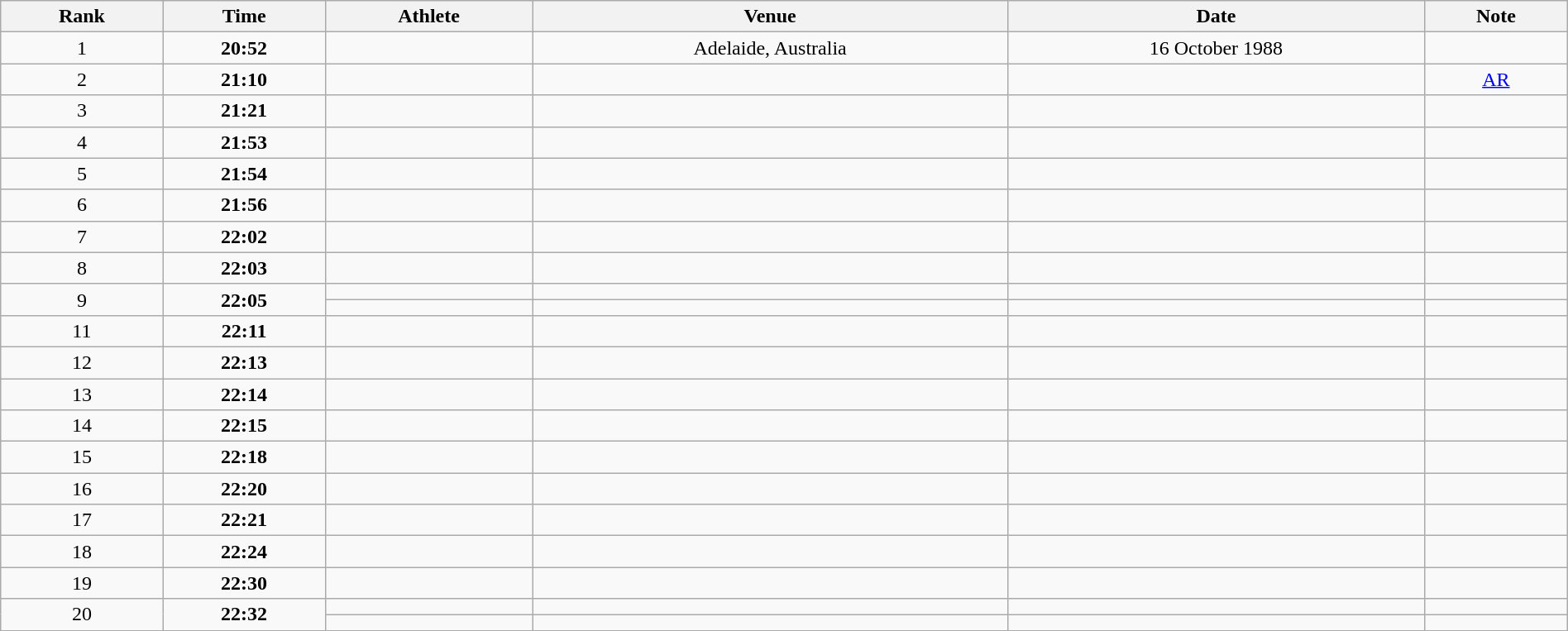<table class="wikitable" style="text-align:center;width:100%">
<tr>
<th>Rank</th>
<th>Time</th>
<th>Athlete</th>
<th>Venue</th>
<th>Date</th>
<th>Note</th>
</tr>
<tr>
<td>1</td>
<td><strong>20:52</strong></td>
<td align=left></td>
<td>Adelaide, Australia</td>
<td>16 October 1988</td>
<td></td>
</tr>
<tr>
<td>2</td>
<td><strong>21:10</strong></td>
<td align=left></td>
<td></td>
<td></td>
<td><a href='#'>AR</a></td>
</tr>
<tr>
<td>3</td>
<td><strong>21:21</strong></td>
<td align=left></td>
<td></td>
<td></td>
<td></td>
</tr>
<tr>
<td>4</td>
<td><strong>21:53</strong></td>
<td align=left></td>
<td></td>
<td></td>
<td></td>
</tr>
<tr>
<td>5</td>
<td><strong>21:54</strong></td>
<td align=left></td>
<td></td>
<td></td>
<td></td>
</tr>
<tr>
<td>6</td>
<td><strong>21:56</strong></td>
<td align=left></td>
<td></td>
<td></td>
<td></td>
</tr>
<tr>
<td>7</td>
<td><strong>22:02</strong></td>
<td align=left></td>
<td></td>
<td></td>
<td></td>
</tr>
<tr>
<td>8</td>
<td><strong>22:03</strong></td>
<td align=left></td>
<td></td>
<td></td>
<td></td>
</tr>
<tr>
<td rowspan=2>9</td>
<td rowspan=2><strong>22:05</strong></td>
<td align=left></td>
<td></td>
<td></td>
<td></td>
</tr>
<tr>
<td align=left></td>
<td></td>
<td></td>
<td></td>
</tr>
<tr>
<td>11</td>
<td><strong>22:11</strong></td>
<td align=left></td>
<td></td>
<td></td>
<td></td>
</tr>
<tr>
<td>12</td>
<td><strong>22:13</strong></td>
<td align=left></td>
<td></td>
<td></td>
<td></td>
</tr>
<tr>
<td>13</td>
<td><strong>22:14</strong></td>
<td align=left></td>
<td></td>
<td></td>
<td></td>
</tr>
<tr>
<td>14</td>
<td><strong>22:15</strong></td>
<td align=left></td>
<td></td>
<td></td>
<td></td>
</tr>
<tr>
<td>15</td>
<td><strong>22:18</strong></td>
<td align=left></td>
<td></td>
<td></td>
<td></td>
</tr>
<tr>
<td>16</td>
<td><strong>22:20</strong></td>
<td align=left></td>
<td></td>
<td></td>
<td></td>
</tr>
<tr>
<td>17</td>
<td><strong>22:21</strong></td>
<td align=left></td>
<td></td>
<td></td>
<td></td>
</tr>
<tr>
<td>18</td>
<td><strong>22:24</strong></td>
<td align=left></td>
<td></td>
<td></td>
<td></td>
</tr>
<tr>
<td>19</td>
<td><strong>22:30</strong></td>
<td align=left></td>
<td></td>
<td></td>
<td></td>
</tr>
<tr>
<td rowspan=2>20</td>
<td rowspan=2><strong>22:32</strong></td>
<td align=left></td>
<td></td>
<td></td>
<td></td>
</tr>
<tr>
<td align=left></td>
<td></td>
<td></td>
<td></td>
</tr>
</table>
